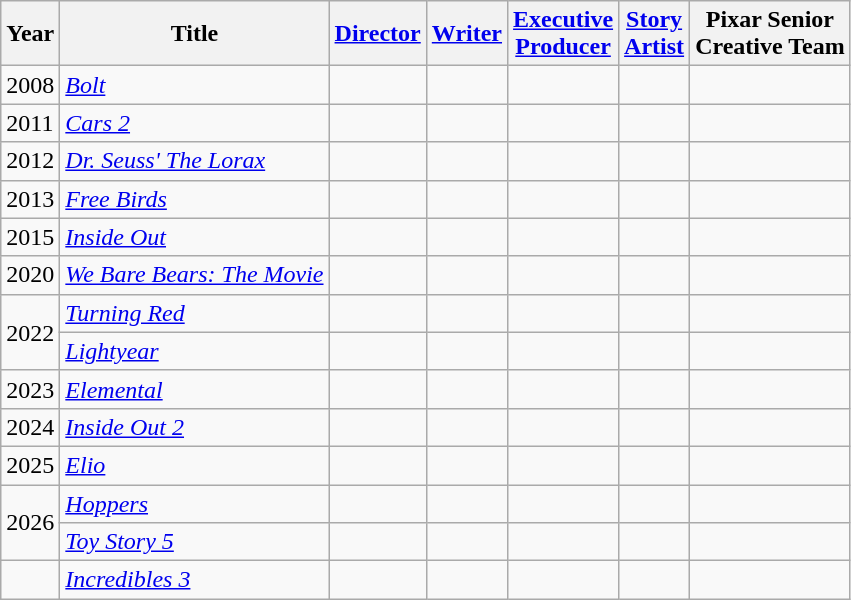<table class="wikitable">
<tr>
<th>Year</th>
<th>Title</th>
<th><a href='#'>Director</a></th>
<th><a href='#'>Writer</a></th>
<th><a href='#'>Executive<br>Producer</a></th>
<th><a href='#'>Story<br>Artist</a></th>
<th>Pixar Senior<br>Creative Team</th>
</tr>
<tr>
<td>2008</td>
<td><em><a href='#'>Bolt</a></em></td>
<td></td>
<td></td>
<td></td>
<td></td>
<td></td>
</tr>
<tr>
<td>2011</td>
<td><em><a href='#'>Cars 2</a></em></td>
<td></td>
<td></td>
<td></td>
<td></td>
<td></td>
</tr>
<tr>
<td>2012</td>
<td><em><a href='#'>Dr. Seuss' The Lorax</a></em></td>
<td></td>
<td></td>
<td></td>
<td></td>
<td></td>
</tr>
<tr>
<td>2013</td>
<td><em><a href='#'>Free Birds</a></em></td>
<td></td>
<td></td>
<td></td>
<td></td>
<td></td>
</tr>
<tr>
<td>2015</td>
<td><em><a href='#'>Inside Out</a></em></td>
<td></td>
<td></td>
<td></td>
<td></td>
<td></td>
</tr>
<tr>
<td>2020</td>
<td><em><a href='#'>We Bare Bears: The Movie</a></em></td>
<td></td>
<td></td>
<td></td>
<td></td>
<td></td>
</tr>
<tr>
<td rowspan=2>2022</td>
<td><em><a href='#'>Turning Red</a></em></td>
<td></td>
<td></td>
<td></td>
<td></td>
<td></td>
</tr>
<tr>
<td><em><a href='#'>Lightyear</a></em></td>
<td></td>
<td></td>
<td></td>
<td></td>
<td></td>
</tr>
<tr>
<td>2023</td>
<td><em><a href='#'>Elemental</a></em></td>
<td></td>
<td></td>
<td></td>
<td></td>
<td></td>
</tr>
<tr>
<td>2024</td>
<td><em><a href='#'>Inside Out 2</a></em></td>
<td></td>
<td></td>
<td></td>
<td></td>
<td></td>
</tr>
<tr>
<td>2025</td>
<td><em><a href='#'>Elio</a></em></td>
<td></td>
<td></td>
<td></td>
<td></td>
<td></td>
</tr>
<tr>
<td rowspan=2>2026</td>
<td><em><a href='#'>Hoppers</a></em></td>
<td></td>
<td></td>
<td></td>
<td></td>
<td></td>
</tr>
<tr>
<td><em><a href='#'>Toy Story 5</a></em></td>
<td></td>
<td></td>
<td></td>
<td></td>
<td></td>
</tr>
<tr>
<td></td>
<td><em><a href='#'>Incredibles 3</a></em></td>
<td></td>
<td></td>
<td></td>
<td></td>
<td></td>
</tr>
</table>
